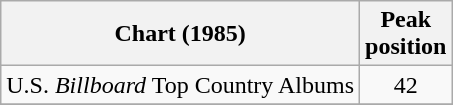<table class="wikitable">
<tr>
<th>Chart (1985)</th>
<th>Peak<br>position</th>
</tr>
<tr>
<td>U.S. <em>Billboard</em> Top Country Albums</td>
<td align="center">42</td>
</tr>
<tr>
</tr>
</table>
